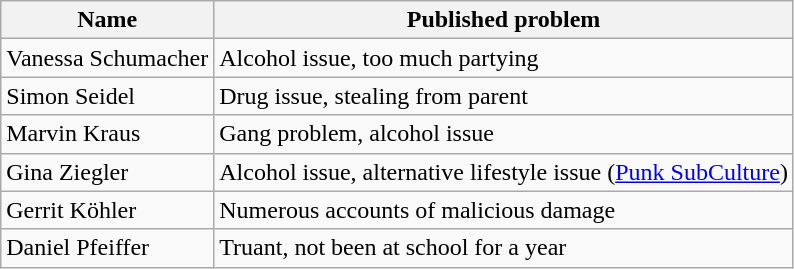<table class="wikitable">
<tr>
<th>Name</th>
<th>Published problem</th>
</tr>
<tr>
<td>Vanessa Schumacher</td>
<td>Alcohol issue, too much partying</td>
</tr>
<tr>
<td>Simon Seidel</td>
<td>Drug issue, stealing from parent</td>
</tr>
<tr>
<td>Marvin Kraus</td>
<td>Gang problem, alcohol issue</td>
</tr>
<tr>
<td>Gina Ziegler</td>
<td>Alcohol issue, alternative lifestyle issue (<a href='#'>Punk SubCulture</a>)</td>
</tr>
<tr>
<td>Gerrit Köhler</td>
<td>Numerous accounts of malicious damage</td>
</tr>
<tr>
<td>Daniel Pfeiffer</td>
<td>Truant, not been at school for a year</td>
</tr>
</table>
